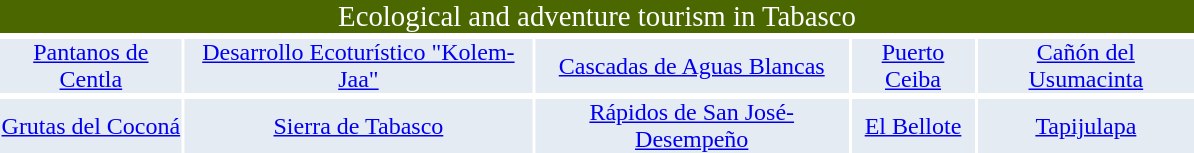<table class="toc" cellpadding=0 cellspacing=2 width=800px style="float:center; margin: 0.5em 0.5em 0.5em 1em; padding: 0.5e">
<tr>
<td colspan=5 style="background:#4b6800; color:white; font-size:120%" align=center>Ecological and adventure tourism in Tabasco</td>
</tr>
<tr>
<td align=center valign=center bgcolor="#f9f9f9"></td>
<td align=center valign=center bgcolor="#f9f9f9"></td>
<td align=center valign=center bgcolor="#f9f9f9"></td>
<td align=center valign=center bgcolor="#f9f9f9"></td>
<td align=center valign=center bgcolor="#f9f9f9"></td>
</tr>
<tr>
<td style="background:#e5ebf2;" align=center><a href='#'>Pantanos de Centla</a></td>
<td style="background:#e5ebf2;" align=center><a href='#'>Desarrollo Ecoturístico "Kolem-Jaa"</a></td>
<td style="background:#e5ebf2;" align=center><a href='#'>Cascadas de Aguas Blancas</a></td>
<td style="background:#e5ebf2;" align=center><a href='#'>Puerto Ceiba</a></td>
<td style="background:#e5ebf2;" align=center><a href='#'>Cañón del Usumacinta</a></td>
</tr>
<tr>
<td align=center valign=center bgcolor="#f9f9f9"></td>
<td align=center valign=center bgcolor="#f9f9f9"></td>
<td align=center valign=center bgcolor="#f9f9f9"></td>
<td align=center valign=center bgcolor="#f9f9f9"></td>
<td align=center valign=center bgcolor="#f9f9f9"></td>
</tr>
<tr>
<td style="background:#e5ebf2;" align=center><a href='#'>Grutas del Coconá</a></td>
<td style="background:#e5ebf2;" align=center><a href='#'>Sierra de Tabasco</a></td>
<td style="background:#e5ebf2;" align=center><a href='#'>Rápidos de San José-Desempeño</a></td>
<td style="background:#e5ebf2;" align=center><a href='#'>El Bellote</a></td>
<td style="background:#e5ebf2;" align=center><a href='#'>Tapijulapa</a></td>
</tr>
<tr>
</tr>
</table>
